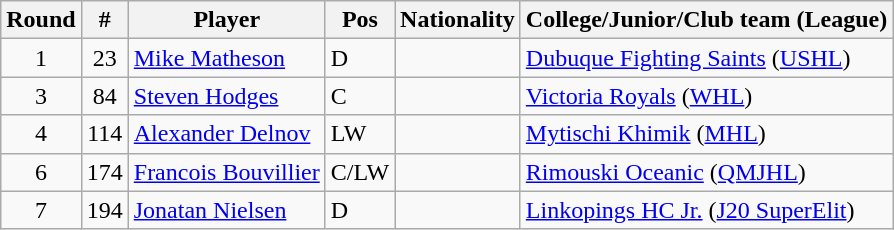<table class="wikitable">
<tr>
<th>Round</th>
<th>#</th>
<th>Player</th>
<th>Pos</th>
<th>Nationality</th>
<th>College/Junior/Club team (League)</th>
</tr>
<tr>
<td style="text-align:center">1</td>
<td style="text-align:center">23</td>
<td><a href='#'>Mike Matheson</a></td>
<td>D</td>
<td></td>
<td><a href='#'>Dubuque Fighting Saints</a> (<a href='#'>USHL</a>)</td>
</tr>
<tr>
<td style="text-align:center">3</td>
<td style="text-align:center">84</td>
<td><a href='#'>Steven Hodges</a></td>
<td>C</td>
<td></td>
<td><a href='#'>Victoria Royals</a> (<a href='#'>WHL</a>)</td>
</tr>
<tr>
<td style="text-align:center">4</td>
<td style="text-align:center">114</td>
<td><a href='#'>Alexander Delnov</a></td>
<td>LW</td>
<td></td>
<td><a href='#'>Mytischi Khimik</a> (<a href='#'>MHL</a>)</td>
</tr>
<tr>
<td style="text-align:center">6</td>
<td style="text-align:center">174</td>
<td><a href='#'>Francois Bouvillier</a></td>
<td>C/LW</td>
<td></td>
<td><a href='#'>Rimouski Oceanic</a> (<a href='#'>QMJHL</a>)</td>
</tr>
<tr>
<td style="text-align:center">7</td>
<td style="text-align:center">194</td>
<td><a href='#'>Jonatan Nielsen</a></td>
<td>D</td>
<td></td>
<td><a href='#'>Linkopings HC Jr.</a> (<a href='#'>J20 SuperElit</a>)</td>
</tr>
</table>
